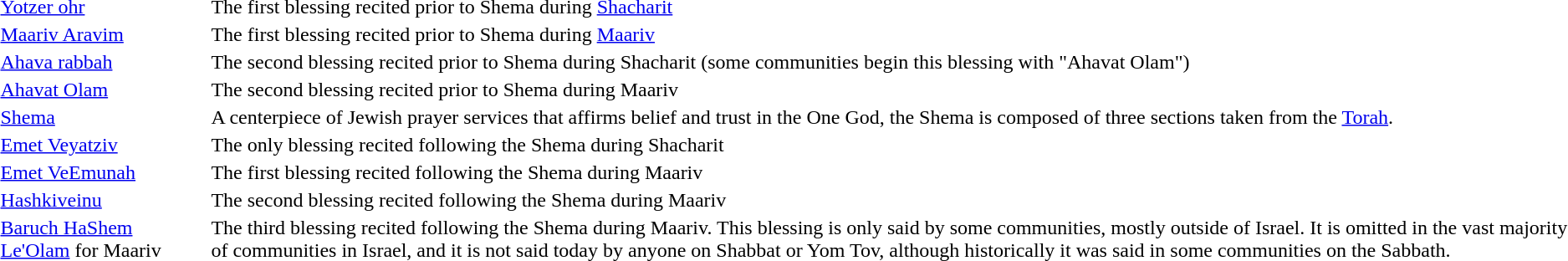<table>
<tr>
<td><a href='#'>Yotzer ohr</a></td>
<td style="direction:rtl"></td>
<td>The first blessing recited prior to Shema during <a href='#'>Shacharit</a></td>
</tr>
<tr>
<td><a href='#'>Maariv Aravim</a></td>
<td style="direction:rtl"></td>
<td>The first blessing recited prior to Shema during <a href='#'>Maariv</a></td>
</tr>
<tr>
<td><a href='#'>Ahava rabbah</a></td>
<td style="direction:rtl"></td>
<td>The second blessing recited prior to Shema during Shacharit (some communities begin this blessing with "Ahavat Olam")</td>
</tr>
<tr>
<td><a href='#'>Ahavat Olam</a></td>
<td style="direction:rtl"></td>
<td>The second blessing recited prior to Shema during Maariv</td>
</tr>
<tr>
<td><a href='#'>Shema</a></td>
<td style="direction:rtl"></td>
<td>A centerpiece of Jewish prayer services that affirms belief and trust in the One God, the Shema is composed of three sections taken from the <a href='#'>Torah</a>.</td>
</tr>
<tr>
<td><a href='#'>Emet Veyatziv</a></td>
<td style="direction:rtl"></td>
<td>The only blessing recited following the Shema during Shacharit</td>
</tr>
<tr>
<td><a href='#'>Emet VeEmunah</a></td>
<td style="direction:rtl"></td>
<td>The first blessing recited following the Shema during Maariv</td>
</tr>
<tr>
<td><a href='#'>Hashkiveinu</a></td>
<td style="direction:rtl"></td>
<td>The second blessing recited following the Shema during Maariv</td>
</tr>
<tr>
<td><a href='#'>Baruch HaShem Le'Olam</a> for Maariv</td>
<td style="direction:rtl"></td>
<td>The third blessing recited following the Shema during Maariv. This blessing is only said by some communities, mostly outside of Israel. It is omitted in the vast majority of communities in Israel, and it is not said today by anyone on Shabbat or Yom Tov, although historically it was said in some communities on the Sabbath.</td>
</tr>
</table>
